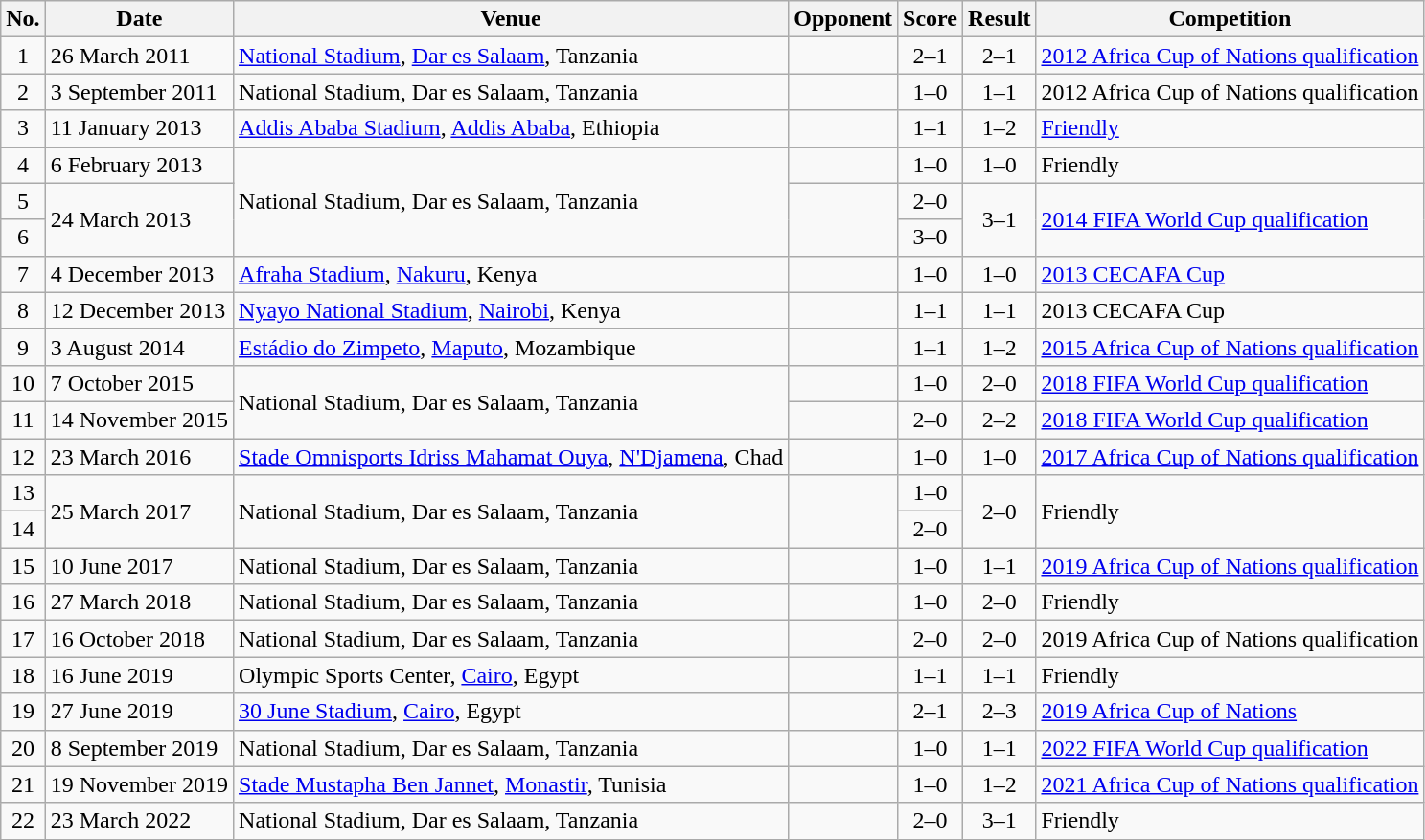<table class="wikitable sortable">
<tr>
<th scope="col">No.</th>
<th scope="col">Date</th>
<th scope="col">Venue</th>
<th scope="col">Opponent</th>
<th scope="col">Score</th>
<th scope="col">Result</th>
<th scope="col">Competition</th>
</tr>
<tr>
<td align="center">1</td>
<td>26 March 2011</td>
<td><a href='#'>National Stadium</a>, <a href='#'>Dar es Salaam</a>, Tanzania</td>
<td></td>
<td align="center">2–1</td>
<td align="center">2–1</td>
<td><a href='#'>2012 Africa Cup of Nations qualification</a></td>
</tr>
<tr>
<td align="center">2</td>
<td>3 September 2011</td>
<td>National Stadium, Dar es Salaam, Tanzania</td>
<td></td>
<td align="center">1–0</td>
<td align="center">1–1</td>
<td>2012 Africa Cup of Nations qualification</td>
</tr>
<tr>
<td align="center">3</td>
<td>11 January 2013</td>
<td><a href='#'>Addis Ababa Stadium</a>, <a href='#'>Addis Ababa</a>, Ethiopia</td>
<td></td>
<td align="center">1–1</td>
<td align="center">1–2</td>
<td><a href='#'>Friendly</a></td>
</tr>
<tr>
<td align="center">4</td>
<td>6 February 2013</td>
<td rowspan="3">National Stadium, Dar es Salaam, Tanzania</td>
<td></td>
<td align="center">1–0</td>
<td align="center">1–0</td>
<td>Friendly</td>
</tr>
<tr>
<td align="center">5</td>
<td rowspan="2">24 March 2013</td>
<td rowspan="2"></td>
<td align="center">2–0</td>
<td rowspan="2" style="text-align:center">3–1</td>
<td rowspan="2"><a href='#'>2014 FIFA World Cup qualification</a></td>
</tr>
<tr>
<td align="center">6</td>
<td align="center">3–0</td>
</tr>
<tr>
<td align="center">7</td>
<td>4 December 2013</td>
<td><a href='#'>Afraha Stadium</a>, <a href='#'>Nakuru</a>, Kenya</td>
<td></td>
<td align="center">1–0</td>
<td align="center">1–0</td>
<td><a href='#'>2013 CECAFA Cup</a></td>
</tr>
<tr>
<td align="center">8</td>
<td>12 December 2013</td>
<td><a href='#'>Nyayo National Stadium</a>, <a href='#'>Nairobi</a>, Kenya</td>
<td></td>
<td align="center">1–1</td>
<td align="center">1–1</td>
<td>2013 CECAFA Cup</td>
</tr>
<tr>
<td align="center">9</td>
<td>3 August 2014</td>
<td><a href='#'>Estádio do Zimpeto</a>, <a href='#'>Maputo</a>, Mozambique</td>
<td></td>
<td align="center">1–1</td>
<td align="center">1–2</td>
<td><a href='#'>2015 Africa Cup of Nations qualification</a></td>
</tr>
<tr>
<td align="center">10</td>
<td>7 October 2015</td>
<td rowspan="2">National Stadium, Dar es Salaam, Tanzania</td>
<td></td>
<td align="center">1–0</td>
<td align="center">2–0</td>
<td><a href='#'>2018 FIFA World Cup qualification</a></td>
</tr>
<tr>
<td align="center">11</td>
<td>14 November 2015</td>
<td></td>
<td align="center">2–0</td>
<td align="center">2–2</td>
<td><a href='#'>2018 FIFA World Cup qualification</a></td>
</tr>
<tr>
<td align="center">12</td>
<td>23 March 2016</td>
<td><a href='#'>Stade Omnisports Idriss Mahamat Ouya</a>, <a href='#'>N'Djamena</a>, Chad</td>
<td></td>
<td align="center">1–0</td>
<td align="center">1–0</td>
<td><a href='#'>2017 Africa Cup of Nations qualification</a></td>
</tr>
<tr>
<td align="center">13</td>
<td rowspan="2">25 March 2017</td>
<td rowspan="2">National Stadium, Dar es Salaam, Tanzania</td>
<td rowspan="2"></td>
<td align="center">1–0</td>
<td rowspan="2" style="text-align:center">2–0</td>
<td rowspan="2">Friendly</td>
</tr>
<tr>
<td align="center">14</td>
<td align="center">2–0</td>
</tr>
<tr>
<td align="center">15</td>
<td>10 June 2017</td>
<td>National Stadium, Dar es Salaam, Tanzania</td>
<td></td>
<td align="center">1–0</td>
<td align="center">1–1</td>
<td><a href='#'>2019 Africa Cup of Nations qualification</a></td>
</tr>
<tr>
<td align="center">16</td>
<td>27 March 2018</td>
<td>National Stadium, Dar es Salaam, Tanzania</td>
<td></td>
<td align="center">1–0</td>
<td align="center">2–0</td>
<td>Friendly</td>
</tr>
<tr>
<td align="center">17</td>
<td>16 October 2018</td>
<td>National Stadium, Dar es Salaam, Tanzania</td>
<td></td>
<td align="center">2–0</td>
<td align=center>2–0</td>
<td>2019 Africa Cup of Nations qualification</td>
</tr>
<tr>
<td align="center">18</td>
<td>16 June 2019</td>
<td>Olympic Sports Center, <a href='#'>Cairo</a>, Egypt</td>
<td></td>
<td align="center">1–1</td>
<td align="center">1–1</td>
<td>Friendly</td>
</tr>
<tr>
<td align="center">19</td>
<td>27 June 2019</td>
<td><a href='#'>30 June Stadium</a>, <a href='#'>Cairo</a>, Egypt</td>
<td></td>
<td align="center">2–1</td>
<td align="center">2–3</td>
<td><a href='#'>2019 Africa Cup of Nations</a></td>
</tr>
<tr>
<td align="center">20</td>
<td>8 September 2019</td>
<td>National Stadium, Dar es Salaam, Tanzania</td>
<td></td>
<td align="center">1–0</td>
<td align="center">1–1 </td>
<td><a href='#'>2022 FIFA World Cup qualification</a></td>
</tr>
<tr>
<td align="center">21</td>
<td>19 November 2019</td>
<td><a href='#'>Stade Mustapha Ben Jannet</a>, <a href='#'>Monastir</a>, Tunisia</td>
<td></td>
<td align="center">1–0</td>
<td align="center">1–2</td>
<td><a href='#'>2021 Africa Cup of Nations qualification</a></td>
</tr>
<tr>
<td align="center">22</td>
<td>23 March 2022</td>
<td>National Stadium, Dar es Salaam, Tanzania</td>
<td></td>
<td align="center">2–0</td>
<td align="center">3–1</td>
<td>Friendly</td>
</tr>
</table>
